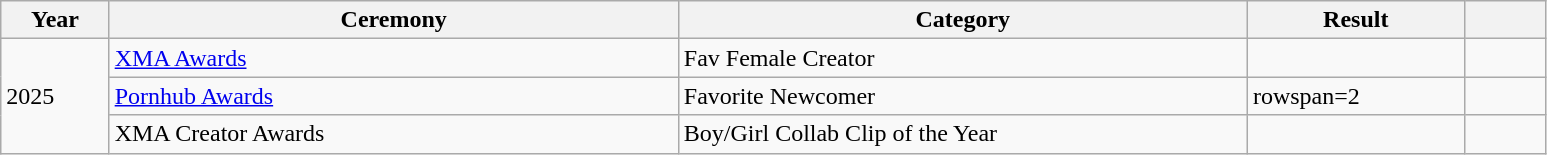<table class="wikitable">
<tr>
<th width=4%>Year</th>
<th style="width:21%;">Ceremony</th>
<th style="width:21%;">Category</th>
<th style="width:8%;">Result</th>
<th width=3%></th>
</tr>
<tr>
<td rowspan=3>2025</td>
<td><a href='#'>XMA Awards</a></td>
<td>Fav Female Creator</td>
<td></td>
<td style="text-align:center;"></td>
</tr>
<tr>
<td><a href='#'>Pornhub Awards</a></td>
<td>Favorite Newcomer</td>
<td>rowspan=2 </td>
<td style="text-align:center;"></td>
</tr>
<tr>
<td>XMA Creator Awards</td>
<td>Boy/Girl Collab Clip of the Year </td>
<td style="text-align:center;"></td>
</tr>
</table>
